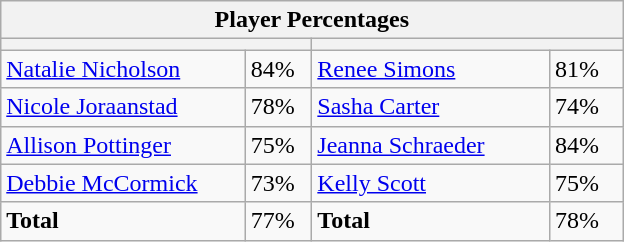<table class="wikitable">
<tr>
<th colspan=4 width=400>Player Percentages</th>
</tr>
<tr>
<th colspan=2 width=200></th>
<th colspan=2 width=200></th>
</tr>
<tr>
<td><a href='#'>Natalie Nicholson</a></td>
<td>84%</td>
<td><a href='#'>Renee Simons</a></td>
<td>81%</td>
</tr>
<tr>
<td><a href='#'>Nicole Joraanstad</a></td>
<td>78%</td>
<td><a href='#'>Sasha Carter</a></td>
<td>74%</td>
</tr>
<tr>
<td><a href='#'>Allison Pottinger</a></td>
<td>75%</td>
<td><a href='#'>Jeanna Schraeder</a></td>
<td>84%</td>
</tr>
<tr>
<td><a href='#'>Debbie McCormick</a></td>
<td>73%</td>
<td><a href='#'>Kelly Scott</a></td>
<td>75%</td>
</tr>
<tr>
<td><strong>Total</strong></td>
<td>77%</td>
<td><strong>Total</strong></td>
<td>78%</td>
</tr>
</table>
